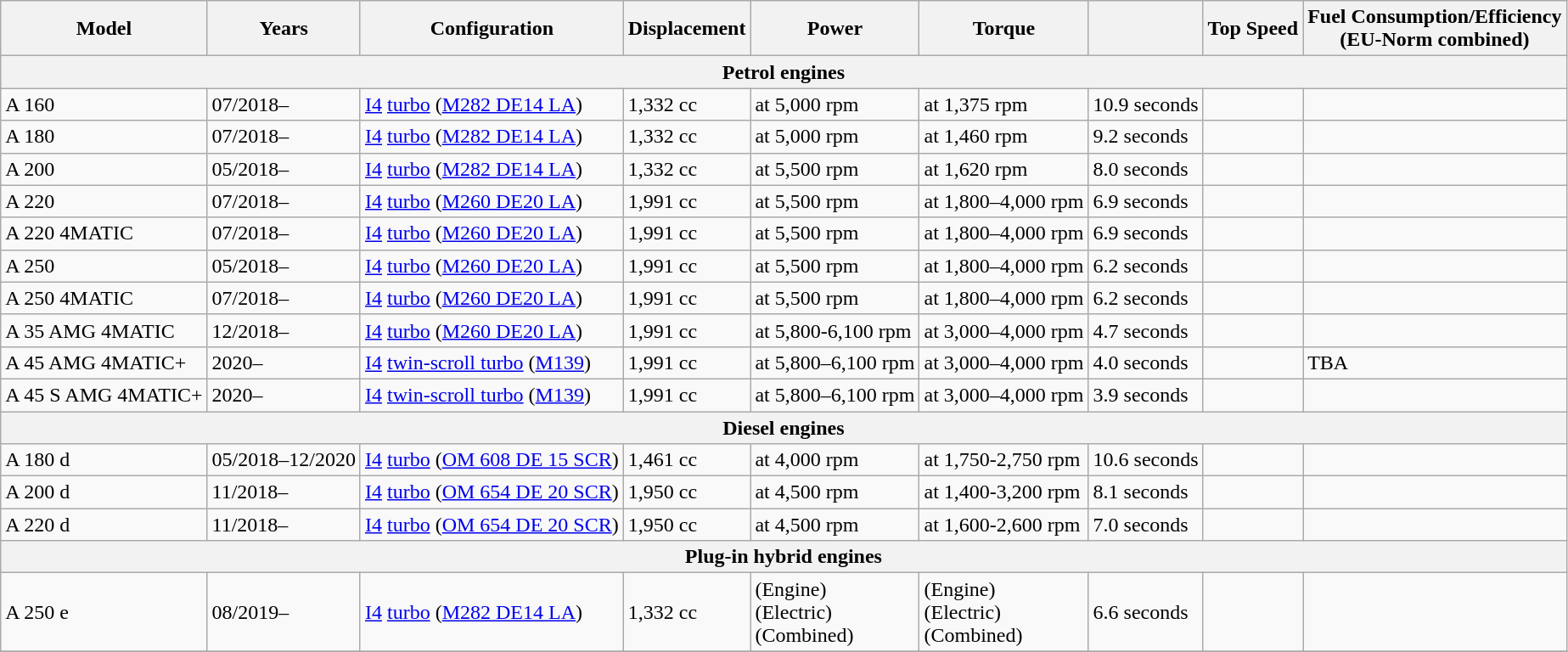<table class="wikitable">
<tr>
<th>Model</th>
<th>Years</th>
<th>Configuration</th>
<th>Displacement</th>
<th>Power</th>
<th>Torque</th>
<th></th>
<th>Top Speed</th>
<th>Fuel Consumption/Efficiency<br>(EU-Norm combined)</th>
</tr>
<tr>
<th colspan="9" style="text-align:center">Petrol engines</th>
</tr>
<tr>
<td>A 160</td>
<td>07/2018–</td>
<td><a href='#'>I4</a> <a href='#'>turbo</a> (<a href='#'>M282 DE14 LA</a>)</td>
<td>1,332 cc</td>
<td> at 5,000 rpm</td>
<td> at 1,375 rpm</td>
<td>10.9 seconds</td>
<td></td>
<td></td>
</tr>
<tr>
<td>A 180</td>
<td>07/2018–</td>
<td><a href='#'>I4</a> <a href='#'>turbo</a> (<a href='#'>M282 DE14 LA</a>)</td>
<td>1,332 cc</td>
<td> at 5,000 rpm</td>
<td> at 1,460 rpm</td>
<td>9.2 seconds</td>
<td></td>
<td></td>
</tr>
<tr>
<td>A 200</td>
<td>05/2018–</td>
<td><a href='#'>I4</a> <a href='#'>turbo</a> (<a href='#'>M282 DE14 LA</a>)</td>
<td>1,332 cc</td>
<td> at 5,500 rpm</td>
<td> at 1,620 rpm</td>
<td>8.0 seconds</td>
<td></td>
<td></td>
</tr>
<tr>
<td>A 220</td>
<td>07/2018–</td>
<td><a href='#'>I4</a> <a href='#'>turbo</a> (<a href='#'>M260 DE20 LA</a>)</td>
<td>1,991 cc</td>
<td> at 5,500 rpm</td>
<td> at 1,800–4,000 rpm</td>
<td>6.9 seconds</td>
<td></td>
<td></td>
</tr>
<tr>
<td>A 220 4MATIC</td>
<td>07/2018–</td>
<td><a href='#'>I4</a> <a href='#'>turbo</a> (<a href='#'>M260 DE20 LA</a>)</td>
<td>1,991 cc</td>
<td> at 5,500 rpm</td>
<td> at 1,800–4,000 rpm</td>
<td>6.9 seconds</td>
<td></td>
<td></td>
</tr>
<tr>
<td>A 250</td>
<td>05/2018–</td>
<td><a href='#'>I4</a> <a href='#'>turbo</a> (<a href='#'>M260 DE20 LA</a>)</td>
<td>1,991 cc</td>
<td> at 5,500 rpm</td>
<td> at 1,800–4,000 rpm</td>
<td>6.2 seconds</td>
<td></td>
<td></td>
</tr>
<tr>
<td>A 250 4MATIC</td>
<td>07/2018–</td>
<td><a href='#'>I4</a> <a href='#'>turbo</a> (<a href='#'>M260 DE20 LA</a>)</td>
<td>1,991 cc</td>
<td> at 5,500 rpm</td>
<td> at 1,800–4,000 rpm</td>
<td>6.2 seconds</td>
<td></td>
<td></td>
</tr>
<tr>
<td>A 35 AMG 4MATIC</td>
<td>12/2018–</td>
<td><a href='#'>I4</a> <a href='#'>turbo</a> (<a href='#'>M260 DE20 LA</a>)</td>
<td>1,991 cc</td>
<td> at 5,800-6,100 rpm</td>
<td> at 3,000–4,000 rpm</td>
<td>4.7 seconds</td>
<td></td>
<td></td>
</tr>
<tr>
<td>A 45 AMG 4MATIC+</td>
<td>2020–</td>
<td><a href='#'>I4</a> <a href='#'>twin-scroll turbo</a> (<a href='#'>M139</a>)</td>
<td>1,991 cc</td>
<td> at 5,800–6,100 rpm</td>
<td> at 3,000–4,000 rpm</td>
<td>4.0 seconds</td>
<td></td>
<td>TBA</td>
</tr>
<tr>
<td>A 45 S AMG 4MATIC+</td>
<td>2020–</td>
<td><a href='#'>I4</a> <a href='#'>twin-scroll turbo</a> (<a href='#'>M139</a>)</td>
<td>1,991 cc</td>
<td> at 5,800–6,100 rpm</td>
<td> at 3,000–4,000 rpm</td>
<td>3.9 seconds</td>
<td></td>
<td></td>
</tr>
<tr>
<th colspan="9" style="text-align:center">Diesel engines</th>
</tr>
<tr>
<td>A 180 d</td>
<td>05/2018–12/2020</td>
<td><a href='#'>I4</a> <a href='#'>turbo</a> (<a href='#'>OM 608 DE 15 SCR</a>)</td>
<td>1,461 cc</td>
<td> at 4,000 rpm</td>
<td> at 1,750-2,750 rpm</td>
<td>10.6 seconds</td>
<td></td>
<td></td>
</tr>
<tr>
<td>A 200 d</td>
<td>11/2018–</td>
<td><a href='#'>I4</a> <a href='#'>turbo</a> (<a href='#'>OM 654 DE 20 SCR</a>)</td>
<td>1,950 cc</td>
<td> at 4,500 rpm</td>
<td> at 1,400-3,200 rpm</td>
<td>8.1 seconds</td>
<td></td>
<td></td>
</tr>
<tr>
<td>A 220 d</td>
<td>11/2018–</td>
<td><a href='#'>I4</a> <a href='#'>turbo</a> (<a href='#'>OM 654 DE 20 SCR</a>)</td>
<td>1,950 cc</td>
<td> at 4,500 rpm</td>
<td> at 1,600-2,600 rpm</td>
<td>7.0 seconds</td>
<td></td>
<td></td>
</tr>
<tr>
<th colspan="9" style="text-align:center">Plug-in hybrid engines</th>
</tr>
<tr>
<td>A 250 e</td>
<td>08/2019–</td>
<td><a href='#'>I4</a> <a href='#'>turbo</a> (<a href='#'>M282 DE14 LA</a>)</td>
<td>1,332 cc</td>
<td> (Engine) <br>  (Electric) <br>  (Combined)</td>
<td> (Engine) <br>  (Electric) <br>  (Combined)</td>
<td>6.6 seconds</td>
<td></td>
<td></td>
</tr>
<tr>
</tr>
</table>
